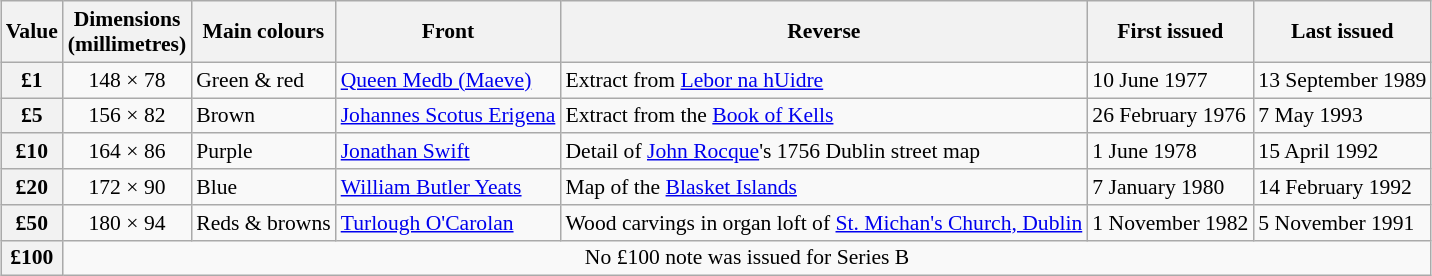<table class="wikitable" style="margin-left: auto; margin-right: auto; border: none; font-size: 90%;">
<tr>
<th>Value</th>
<th>Dimensions<br>(millimetres)</th>
<th>Main colours</th>
<th>Front</th>
<th>Reverse</th>
<th>First issued</th>
<th>Last issued</th>
</tr>
<tr>
<th>£1</th>
<td align="center">148 × 78</td>
<td>Green & red</td>
<td><a href='#'>Queen Medb (Maeve)</a></td>
<td>Extract from <a href='#'>Lebor na hUidre</a></td>
<td>10 June 1977</td>
<td>13 September 1989</td>
</tr>
<tr>
<th>£5</th>
<td align="center">156 × 82</td>
<td>Brown</td>
<td><a href='#'>Johannes Scotus Erigena</a></td>
<td>Extract from the <a href='#'>Book of Kells</a></td>
<td>26 February 1976</td>
<td>7 May 1993</td>
</tr>
<tr>
<th>£10</th>
<td align="center">164 × 86</td>
<td>Purple</td>
<td><a href='#'>Jonathan Swift</a></td>
<td>Detail of <a href='#'>John Rocque</a>'s 1756 Dublin street map</td>
<td>1 June 1978</td>
<td>15 April 1992</td>
</tr>
<tr>
<th>£20</th>
<td align="center">172 × 90</td>
<td>Blue</td>
<td><a href='#'>William Butler Yeats</a></td>
<td>Map of the <a href='#'>Blasket Islands</a></td>
<td>7 January 1980</td>
<td>14 February 1992</td>
</tr>
<tr>
<th>£50</th>
<td align="center">180 × 94</td>
<td>Reds & browns</td>
<td><a href='#'>Turlough O'Carolan</a></td>
<td>Wood carvings in organ loft of <a href='#'>St. Michan's Church, Dublin</a></td>
<td>1 November 1982</td>
<td>5 November 1991</td>
</tr>
<tr>
<th>£100</th>
<td colspan="6" style="text-align: center;">No £100 note was issued for Series B</td>
</tr>
</table>
